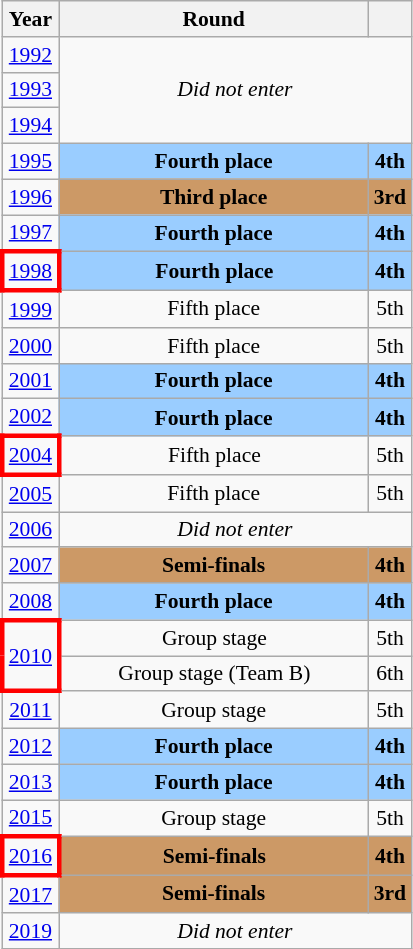<table class="wikitable" style="text-align: center; font-size:90%">
<tr>
<th>Year</th>
<th style="width:200px">Round</th>
<th></th>
</tr>
<tr>
<td><a href='#'>1992</a></td>
<td colspan="2" rowspan="3"><em>Did not enter</em></td>
</tr>
<tr>
<td><a href='#'>1993</a></td>
</tr>
<tr>
<td><a href='#'>1994</a></td>
</tr>
<tr>
<td><a href='#'>1995</a></td>
<td bgcolor="9acdff"><strong>Fourth place</strong></td>
<td bgcolor="9acdff"><strong>4th</strong></td>
</tr>
<tr>
<td><a href='#'>1996</a></td>
<td bgcolor="cc9966"><strong>Third place</strong></td>
<td bgcolor="cc9966"><strong>3rd</strong></td>
</tr>
<tr>
<td><a href='#'>1997</a></td>
<td bgcolor="9acdff"><strong>Fourth place</strong></td>
<td bgcolor="9acdff"><strong>4th</strong></td>
</tr>
<tr>
<td style="border: 3px solid red"><a href='#'>1998</a></td>
<td bgcolor="9acdff"><strong>Fourth place</strong></td>
<td bgcolor="9acdff"><strong>4th</strong></td>
</tr>
<tr>
<td><a href='#'>1999</a></td>
<td>Fifth place</td>
<td>5th</td>
</tr>
<tr>
<td><a href='#'>2000</a></td>
<td>Fifth place</td>
<td>5th</td>
</tr>
<tr>
<td><a href='#'>2001</a></td>
<td bgcolor="9acdff"><strong>Fourth place</strong></td>
<td bgcolor="9acdff"><strong>4th</strong></td>
</tr>
<tr>
<td><a href='#'>2002</a></td>
<td bgcolor="9acdff"><strong>Fourth place</strong></td>
<td bgcolor="9acdff"><strong>4th</strong></td>
</tr>
<tr>
<td style="border: 3px solid red"><a href='#'>2004</a></td>
<td>Fifth place</td>
<td>5th</td>
</tr>
<tr>
<td><a href='#'>2005</a></td>
<td>Fifth place</td>
<td>5th</td>
</tr>
<tr>
<td><a href='#'>2006</a></td>
<td colspan="2"><em>Did not enter</em></td>
</tr>
<tr>
<td><a href='#'>2007</a></td>
<td bgcolor="cc9966"><strong>Semi-finals</strong></td>
<td bgcolor="cc9966"><strong>4th</strong></td>
</tr>
<tr>
<td><a href='#'>2008</a></td>
<td bgcolor="9acdff"><strong>Fourth place</strong></td>
<td bgcolor="9acdff"><strong>4th</strong></td>
</tr>
<tr>
<td rowspan="2" style="border: 3px solid red"><a href='#'>2010</a></td>
<td>Group stage</td>
<td>5th</td>
</tr>
<tr>
<td>Group stage (Team B)</td>
<td>6th</td>
</tr>
<tr>
<td><a href='#'>2011</a></td>
<td>Group stage</td>
<td>5th</td>
</tr>
<tr>
<td><a href='#'>2012</a></td>
<td bgcolor="9acdff"><strong>Fourth place</strong></td>
<td bgcolor="9acdff"><strong>4th</strong></td>
</tr>
<tr>
<td><a href='#'>2013</a></td>
<td bgcolor="9acdff"><strong>Fourth place</strong></td>
<td bgcolor="9acdff"><strong>4th</strong></td>
</tr>
<tr>
<td><a href='#'>2015</a></td>
<td>Group stage</td>
<td>5th</td>
</tr>
<tr>
<td style="border: 3px solid red"><a href='#'>2016</a></td>
<td bgcolor="cc9966"><strong>Semi-finals</strong></td>
<td bgcolor="cc9966"><strong>4th</strong></td>
</tr>
<tr>
<td><a href='#'>2017</a></td>
<td bgcolor="cc9966"><strong>Semi-finals</strong></td>
<td bgcolor="cc9966"><strong>3rd</strong></td>
</tr>
<tr>
<td><a href='#'>2019</a></td>
<td colspan="2"><em>Did not enter</em></td>
</tr>
</table>
